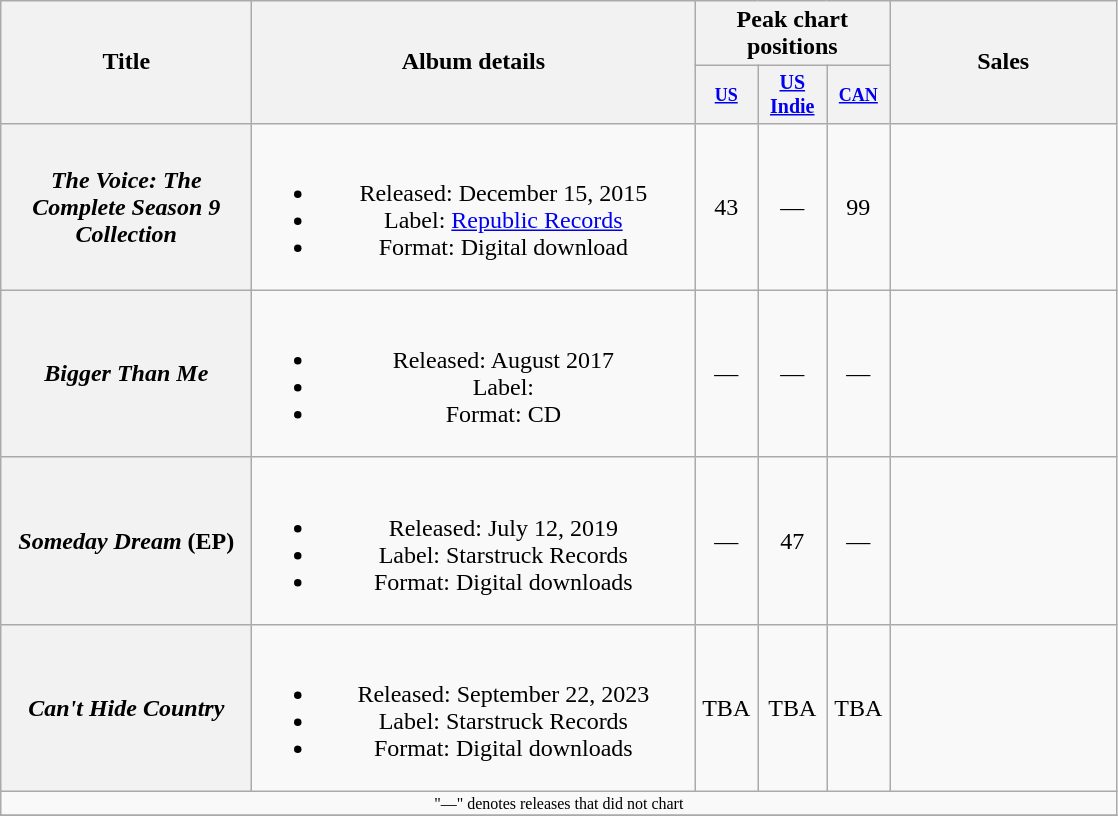<table class="wikitable plainrowheaders" style="text-align:center;">
<tr>
<th scope="col" rowspan="2" style="width:10em;">Title</th>
<th scope="col" rowspan="2" style="width:18em;">Album details</th>
<th scope="col" colspan="3">Peak chart positions</th>
<th scope="col" rowspan="2" style="width:9em;">Sales</th>
</tr>
<tr style="font-size:smaller;">
<th scope="col" style="width:3em; font-size:90%;"><a href='#'>US</a><br></th>
<th style="width:3em;"><a href='#'>US<br> Indie</a><br></th>
<th scope="col" style="width:3em; font-size:90%;"><a href='#'>CAN</a><br></th>
</tr>
<tr>
<th scope="row"><em>The Voice: The Complete Season 9 Collection</em></th>
<td><br><ul><li>Released: December 15, 2015</li><li>Label: <a href='#'>Republic Records</a></li><li>Format: Digital download</li></ul></td>
<td>43</td>
<td>—</td>
<td>99</td>
<td></td>
</tr>
<tr>
<th scope="row"><em>Bigger Than Me</em></th>
<td><br><ul><li>Released: August 2017</li><li>Label:</li><li>Format: CD</li></ul></td>
<td>—</td>
<td>—</td>
<td>—</td>
<td></td>
</tr>
<tr>
<th scope="row"><em>Someday Dream</em> (EP)</th>
<td><br><ul><li>Released: July 12, 2019</li><li>Label: Starstruck Records</li><li>Format: Digital downloads</li></ul></td>
<td>—</td>
<td>47</td>
<td>—</td>
<td></td>
</tr>
<tr>
<th scope="row"><em>Can't Hide Country</em></th>
<td><br><ul><li>Released: September 22, 2023</li><li>Label: Starstruck Records</li><li>Format: Digital downloads</li></ul></td>
<td>TBA</td>
<td>TBA</td>
<td>TBA</td>
<td></td>
</tr>
<tr>
<td colspan="10" style="font-size:8pt">"—" denotes releases that did not chart</td>
</tr>
<tr>
</tr>
</table>
